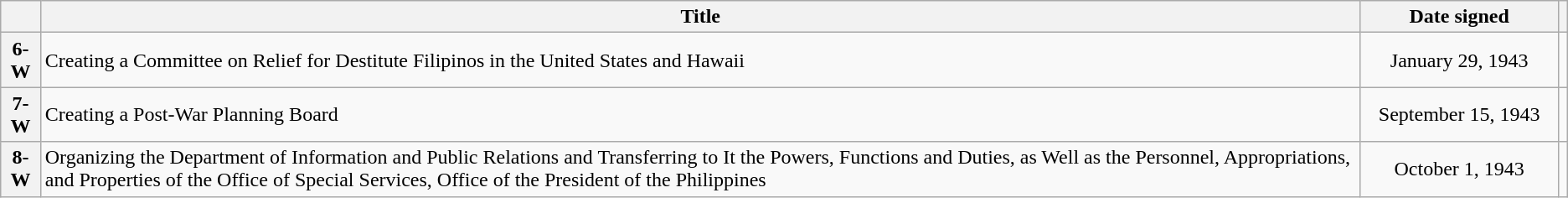<table class="wikitable sortable" style="text-align:center;">
<tr>
<th scope="col"></th>
<th scope="col">Title</th>
<th scope="col" width="150px">Date signed</th>
<th scope="col" class="unsortable"></th>
</tr>
<tr>
<th scope="row">6-W</th>
<td style="text-align:left;">Creating a Committee on Relief for Destitute Filipinos in the United States and Hawaii</td>
<td>January 29, 1943</td>
<td></td>
</tr>
<tr>
<th scope="row">7-W</th>
<td style="text-align:left;">Creating a Post-War Planning Board</td>
<td>September 15, 1943</td>
<td></td>
</tr>
<tr>
<th scope="row">8-W</th>
<td style="text-align:left;">Organizing the Department of Information and Public Relations and Transferring to It the Powers, Functions and Duties, as Well as the Personnel, Appropriations, and Properties of the Office of Special Services, Office of the President of the Philippines</td>
<td>October 1, 1943</td>
<td></td>
</tr>
</table>
